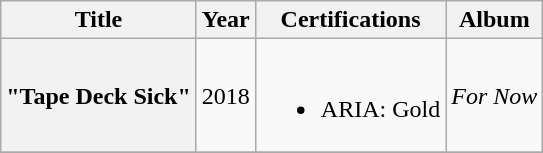<table class="wikitable plainrowheaders" style="text-align:center;">
<tr>
<th>Title</th>
<th>Year</th>
<th>Certifications</th>
<th>Album</th>
</tr>
<tr>
<th scope="row">"Tape Deck Sick"</th>
<td>2018</td>
<td><br><ul><li>ARIA: Gold</li></ul></td>
<td><em>For Now</em></td>
</tr>
<tr>
</tr>
</table>
